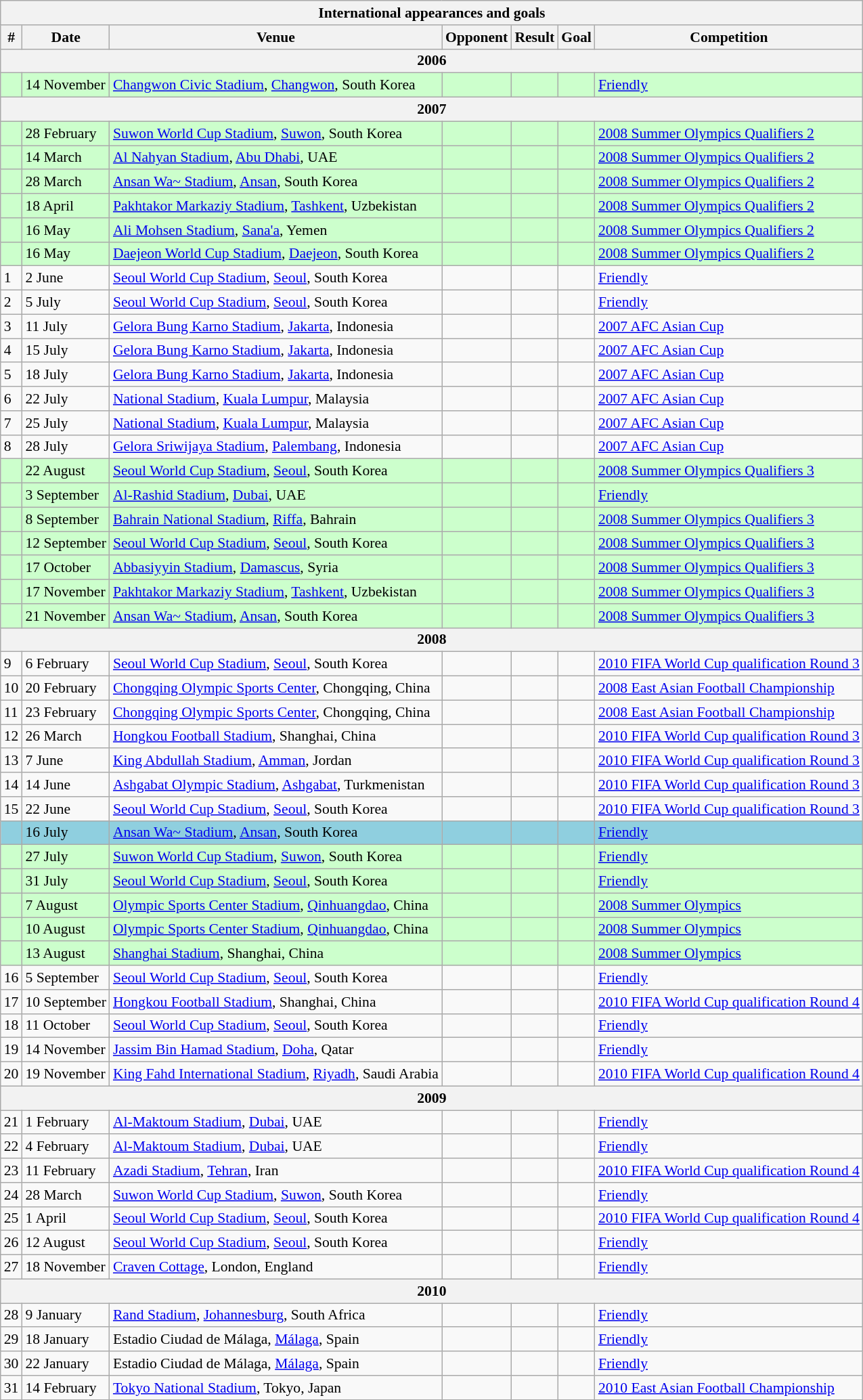<table class="wikitable collapsible collapsed" style="font-size:90%">
<tr>
<th colspan="7">International appearances and goals</th>
</tr>
<tr>
<th>#</th>
<th>Date</th>
<th>Venue</th>
<th>Opponent</th>
<th>Result</th>
<th>Goal</th>
<th>Competition</th>
</tr>
<tr>
<th colspan="7">2006</th>
</tr>
<tr style="background:#ccffcc;">
<td></td>
<td>14 November</td>
<td><a href='#'>Changwon Civic Stadium</a>, <a href='#'>Changwon</a>, South Korea</td>
<td></td>
<td></td>
<td></td>
<td><a href='#'>Friendly</a></td>
</tr>
<tr>
<th colspan="7">2007</th>
</tr>
<tr style="background:#ccffcc;">
<td></td>
<td>28 February</td>
<td><a href='#'>Suwon World Cup Stadium</a>, <a href='#'>Suwon</a>, South Korea</td>
<td></td>
<td></td>
<td></td>
<td><a href='#'>2008 Summer Olympics Qualifiers 2</a></td>
</tr>
<tr style="background:#ccffcc;">
<td></td>
<td>14 March</td>
<td><a href='#'>Al Nahyan Stadium</a>, <a href='#'>Abu Dhabi</a>, UAE</td>
<td></td>
<td></td>
<td></td>
<td><a href='#'>2008 Summer Olympics Qualifiers 2</a></td>
</tr>
<tr style="background:#ccffcc;">
<td></td>
<td>28 March</td>
<td><a href='#'>Ansan Wa~ Stadium</a>, <a href='#'>Ansan</a>, South Korea</td>
<td></td>
<td></td>
<td></td>
<td><a href='#'>2008 Summer Olympics Qualifiers 2</a></td>
</tr>
<tr style="background:#ccffcc;">
<td></td>
<td>18 April</td>
<td><a href='#'>Pakhtakor Markaziy Stadium</a>, <a href='#'>Tashkent</a>, Uzbekistan</td>
<td></td>
<td></td>
<td></td>
<td><a href='#'>2008 Summer Olympics Qualifiers 2</a></td>
</tr>
<tr style="background:#ccffcc;">
<td></td>
<td>16 May</td>
<td><a href='#'>Ali Mohsen Stadium</a>, <a href='#'>Sana'a</a>, Yemen</td>
<td></td>
<td></td>
<td></td>
<td><a href='#'>2008 Summer Olympics Qualifiers 2</a></td>
</tr>
<tr style="background:#ccffcc;">
<td></td>
<td>16 May</td>
<td><a href='#'>Daejeon World Cup Stadium</a>, <a href='#'>Daejeon</a>, South Korea</td>
<td></td>
<td></td>
<td></td>
<td><a href='#'>2008 Summer Olympics Qualifiers 2</a></td>
</tr>
<tr>
<td>1</td>
<td>2 June</td>
<td><a href='#'>Seoul World Cup Stadium</a>, <a href='#'>Seoul</a>, South Korea</td>
<td></td>
<td></td>
<td></td>
<td><a href='#'>Friendly</a></td>
</tr>
<tr>
<td>2</td>
<td>5 July</td>
<td><a href='#'>Seoul World Cup Stadium</a>, <a href='#'>Seoul</a>, South Korea</td>
<td></td>
<td></td>
<td></td>
<td><a href='#'>Friendly</a></td>
</tr>
<tr>
<td>3</td>
<td>11 July</td>
<td><a href='#'>Gelora Bung Karno Stadium</a>, <a href='#'>Jakarta</a>, Indonesia</td>
<td></td>
<td></td>
<td></td>
<td><a href='#'>2007 AFC Asian Cup</a></td>
</tr>
<tr>
<td>4</td>
<td>15 July</td>
<td><a href='#'>Gelora Bung Karno Stadium</a>, <a href='#'>Jakarta</a>, Indonesia</td>
<td></td>
<td></td>
<td></td>
<td><a href='#'>2007 AFC Asian Cup</a></td>
</tr>
<tr>
<td>5</td>
<td>18 July</td>
<td><a href='#'>Gelora Bung Karno Stadium</a>, <a href='#'>Jakarta</a>, Indonesia</td>
<td></td>
<td></td>
<td></td>
<td><a href='#'>2007 AFC Asian Cup</a></td>
</tr>
<tr>
<td>6</td>
<td>22 July</td>
<td><a href='#'>National Stadium</a>, <a href='#'>Kuala Lumpur</a>, Malaysia</td>
<td></td>
<td></td>
<td></td>
<td><a href='#'>2007 AFC Asian Cup</a></td>
</tr>
<tr>
<td>7</td>
<td>25 July</td>
<td><a href='#'>National Stadium</a>, <a href='#'>Kuala Lumpur</a>, Malaysia</td>
<td></td>
<td></td>
<td></td>
<td><a href='#'>2007 AFC Asian Cup</a></td>
</tr>
<tr>
<td>8</td>
<td>28 July</td>
<td><a href='#'>Gelora Sriwijaya Stadium</a>, <a href='#'>Palembang</a>, Indonesia</td>
<td></td>
<td></td>
<td></td>
<td><a href='#'>2007 AFC Asian Cup</a></td>
</tr>
<tr style="background:#ccffcc;">
<td></td>
<td>22 August</td>
<td><a href='#'>Seoul World Cup Stadium</a>, <a href='#'>Seoul</a>, South Korea</td>
<td></td>
<td></td>
<td></td>
<td><a href='#'>2008 Summer Olympics Qualifiers 3</a></td>
</tr>
<tr style="background:#ccffcc;">
<td></td>
<td>3 September</td>
<td><a href='#'>Al-Rashid Stadium</a>, <a href='#'>Dubai</a>, UAE</td>
<td></td>
<td></td>
<td></td>
<td><a href='#'>Friendly</a></td>
</tr>
<tr style="background:#ccffcc;">
<td></td>
<td>8 September</td>
<td><a href='#'>Bahrain National Stadium</a>, <a href='#'>Riffa</a>, Bahrain</td>
<td></td>
<td></td>
<td></td>
<td><a href='#'>2008 Summer Olympics Qualifiers 3</a></td>
</tr>
<tr style="background:#ccffcc;">
<td></td>
<td>12 September</td>
<td><a href='#'>Seoul World Cup Stadium</a>, <a href='#'>Seoul</a>, South Korea</td>
<td></td>
<td></td>
<td></td>
<td><a href='#'>2008 Summer Olympics Qualifiers 3</a></td>
</tr>
<tr style="background:#ccffcc;">
<td></td>
<td>17 October</td>
<td><a href='#'>Abbasiyyin Stadium</a>, <a href='#'>Damascus</a>, Syria</td>
<td></td>
<td></td>
<td></td>
<td><a href='#'>2008 Summer Olympics Qualifiers 3</a></td>
</tr>
<tr style="background:#ccffcc;">
<td></td>
<td>17 November</td>
<td><a href='#'>Pakhtakor Markaziy Stadium</a>, <a href='#'>Tashkent</a>, Uzbekistan</td>
<td></td>
<td></td>
<td></td>
<td><a href='#'>2008 Summer Olympics Qualifiers 3</a></td>
</tr>
<tr style="background:#ccffcc;">
<td></td>
<td>21 November</td>
<td><a href='#'>Ansan Wa~ Stadium</a>, <a href='#'>Ansan</a>, South Korea</td>
<td></td>
<td></td>
<td></td>
<td><a href='#'>2008 Summer Olympics Qualifiers 3</a></td>
</tr>
<tr>
<th colspan="7">2008</th>
</tr>
<tr>
<td>9</td>
<td>6 February</td>
<td><a href='#'>Seoul World Cup Stadium</a>, <a href='#'>Seoul</a>, South Korea</td>
<td></td>
<td></td>
<td></td>
<td><a href='#'>2010 FIFA World Cup qualification Round 3</a></td>
</tr>
<tr>
<td>10</td>
<td>20 February</td>
<td><a href='#'>Chongqing Olympic Sports Center</a>, Chongqing, China</td>
<td></td>
<td></td>
<td></td>
<td><a href='#'>2008 East Asian Football Championship</a></td>
</tr>
<tr>
<td>11</td>
<td>23 February</td>
<td><a href='#'>Chongqing Olympic Sports Center</a>, Chongqing, China</td>
<td></td>
<td></td>
<td></td>
<td><a href='#'>2008 East Asian Football Championship</a></td>
</tr>
<tr>
<td>12</td>
<td>26 March</td>
<td><a href='#'>Hongkou Football Stadium</a>, Shanghai, China</td>
<td></td>
<td></td>
<td></td>
<td><a href='#'>2010 FIFA World Cup qualification Round 3</a></td>
</tr>
<tr>
<td>13</td>
<td>7 June</td>
<td><a href='#'>King Abdullah Stadium</a>, <a href='#'>Amman</a>, Jordan</td>
<td></td>
<td></td>
<td></td>
<td><a href='#'>2010 FIFA World Cup qualification Round 3</a></td>
</tr>
<tr>
<td>14</td>
<td>14 June</td>
<td><a href='#'>Ashgabat Olympic Stadium</a>, <a href='#'>Ashgabat</a>, Turkmenistan</td>
<td></td>
<td></td>
<td></td>
<td><a href='#'>2010 FIFA World Cup qualification Round 3</a></td>
</tr>
<tr>
<td>15</td>
<td>22 June</td>
<td><a href='#'>Seoul World Cup Stadium</a>, <a href='#'>Seoul</a>, South Korea</td>
<td></td>
<td></td>
<td></td>
<td><a href='#'>2010 FIFA World Cup qualification Round 3</a></td>
</tr>
<tr style="background:#8fcfdf;">
<td></td>
<td>16 July</td>
<td><a href='#'>Ansan Wa~ Stadium</a>, <a href='#'>Ansan</a>, South Korea</td>
<td></td>
<td></td>
<td></td>
<td><a href='#'>Friendly</a></td>
</tr>
<tr style="background:#ccffcc;">
<td></td>
<td>27 July</td>
<td><a href='#'>Suwon World Cup Stadium</a>, <a href='#'>Suwon</a>, South Korea</td>
<td></td>
<td></td>
<td></td>
<td><a href='#'>Friendly</a></td>
</tr>
<tr style="background:#ccffcc;">
<td></td>
<td>31 July</td>
<td><a href='#'>Seoul World Cup Stadium</a>, <a href='#'>Seoul</a>, South Korea</td>
<td></td>
<td></td>
<td></td>
<td><a href='#'>Friendly</a></td>
</tr>
<tr style="background:#ccffcc;">
<td></td>
<td>7 August</td>
<td><a href='#'>Olympic Sports Center Stadium</a>, <a href='#'>Qinhuangdao</a>, China</td>
<td></td>
<td></td>
<td></td>
<td><a href='#'>2008 Summer Olympics</a></td>
</tr>
<tr style="background:#ccffcc;">
<td></td>
<td>10 August</td>
<td><a href='#'>Olympic Sports Center Stadium</a>, <a href='#'>Qinhuangdao</a>, China</td>
<td></td>
<td></td>
<td></td>
<td><a href='#'>2008 Summer Olympics</a></td>
</tr>
<tr style="background:#ccffcc;">
<td></td>
<td>13 August</td>
<td><a href='#'>Shanghai Stadium</a>, Shanghai, China</td>
<td></td>
<td></td>
<td></td>
<td><a href='#'>2008 Summer Olympics</a></td>
</tr>
<tr>
<td>16</td>
<td>5 September</td>
<td><a href='#'>Seoul World Cup Stadium</a>, <a href='#'>Seoul</a>, South Korea</td>
<td></td>
<td></td>
<td></td>
<td><a href='#'>Friendly</a></td>
</tr>
<tr>
<td>17</td>
<td>10 September</td>
<td><a href='#'>Hongkou Football Stadium</a>, Shanghai, China</td>
<td></td>
<td></td>
<td></td>
<td><a href='#'>2010 FIFA World Cup qualification Round 4</a></td>
</tr>
<tr>
<td>18</td>
<td>11 October</td>
<td><a href='#'>Seoul World Cup Stadium</a>, <a href='#'>Seoul</a>, South Korea</td>
<td></td>
<td></td>
<td></td>
<td><a href='#'>Friendly</a></td>
</tr>
<tr>
<td>19</td>
<td>14 November</td>
<td><a href='#'>Jassim Bin Hamad Stadium</a>, <a href='#'>Doha</a>, Qatar</td>
<td></td>
<td></td>
<td></td>
<td><a href='#'>Friendly</a></td>
</tr>
<tr>
<td>20</td>
<td>19 November</td>
<td><a href='#'>King Fahd International Stadium</a>, <a href='#'>Riyadh</a>, Saudi Arabia</td>
<td></td>
<td></td>
<td></td>
<td><a href='#'>2010 FIFA World Cup qualification Round 4</a></td>
</tr>
<tr>
<th colspan="7">2009</th>
</tr>
<tr>
<td>21</td>
<td>1 February</td>
<td><a href='#'>Al-Maktoum Stadium</a>, <a href='#'>Dubai</a>, UAE</td>
<td></td>
<td></td>
<td></td>
<td><a href='#'>Friendly</a></td>
</tr>
<tr>
<td>22</td>
<td>4 February</td>
<td><a href='#'>Al-Maktoum Stadium</a>, <a href='#'>Dubai</a>, UAE</td>
<td></td>
<td></td>
<td></td>
<td><a href='#'>Friendly</a></td>
</tr>
<tr>
<td>23</td>
<td>11 February</td>
<td><a href='#'>Azadi Stadium</a>, <a href='#'>Tehran</a>, Iran</td>
<td></td>
<td></td>
<td></td>
<td><a href='#'>2010 FIFA World Cup qualification Round 4</a></td>
</tr>
<tr>
<td>24</td>
<td>28 March</td>
<td><a href='#'>Suwon World Cup Stadium</a>, <a href='#'>Suwon</a>, South Korea</td>
<td></td>
<td></td>
<td></td>
<td><a href='#'>Friendly</a></td>
</tr>
<tr>
<td>25</td>
<td>1 April</td>
<td><a href='#'>Seoul World Cup Stadium</a>, <a href='#'>Seoul</a>, South Korea</td>
<td></td>
<td></td>
<td></td>
<td><a href='#'>2010 FIFA World Cup qualification Round 4</a></td>
</tr>
<tr>
<td>26</td>
<td>12 August</td>
<td><a href='#'>Seoul World Cup Stadium</a>, <a href='#'>Seoul</a>, South Korea</td>
<td></td>
<td></td>
<td></td>
<td><a href='#'>Friendly</a></td>
</tr>
<tr>
<td>27</td>
<td>18 November</td>
<td><a href='#'>Craven Cottage</a>, London, England</td>
<td></td>
<td></td>
<td></td>
<td><a href='#'>Friendly</a></td>
</tr>
<tr>
<th colspan="7">2010</th>
</tr>
<tr>
<td>28</td>
<td>9 January</td>
<td><a href='#'>Rand Stadium</a>, <a href='#'>Johannesburg</a>, South Africa</td>
<td></td>
<td></td>
<td></td>
<td><a href='#'>Friendly</a></td>
</tr>
<tr>
<td>29</td>
<td>18 January</td>
<td>Estadio Ciudad de Málaga, <a href='#'>Málaga</a>, Spain</td>
<td></td>
<td></td>
<td></td>
<td><a href='#'>Friendly</a></td>
</tr>
<tr>
<td>30</td>
<td>22 January</td>
<td>Estadio Ciudad de Málaga, <a href='#'>Málaga</a>, Spain</td>
<td></td>
<td></td>
<td></td>
<td><a href='#'>Friendly</a></td>
</tr>
<tr>
<td>31</td>
<td>14 February</td>
<td><a href='#'>Tokyo National Stadium</a>, Tokyo, Japan</td>
<td></td>
<td></td>
<td></td>
<td><a href='#'>2010 East Asian Football Championship</a></td>
</tr>
</table>
